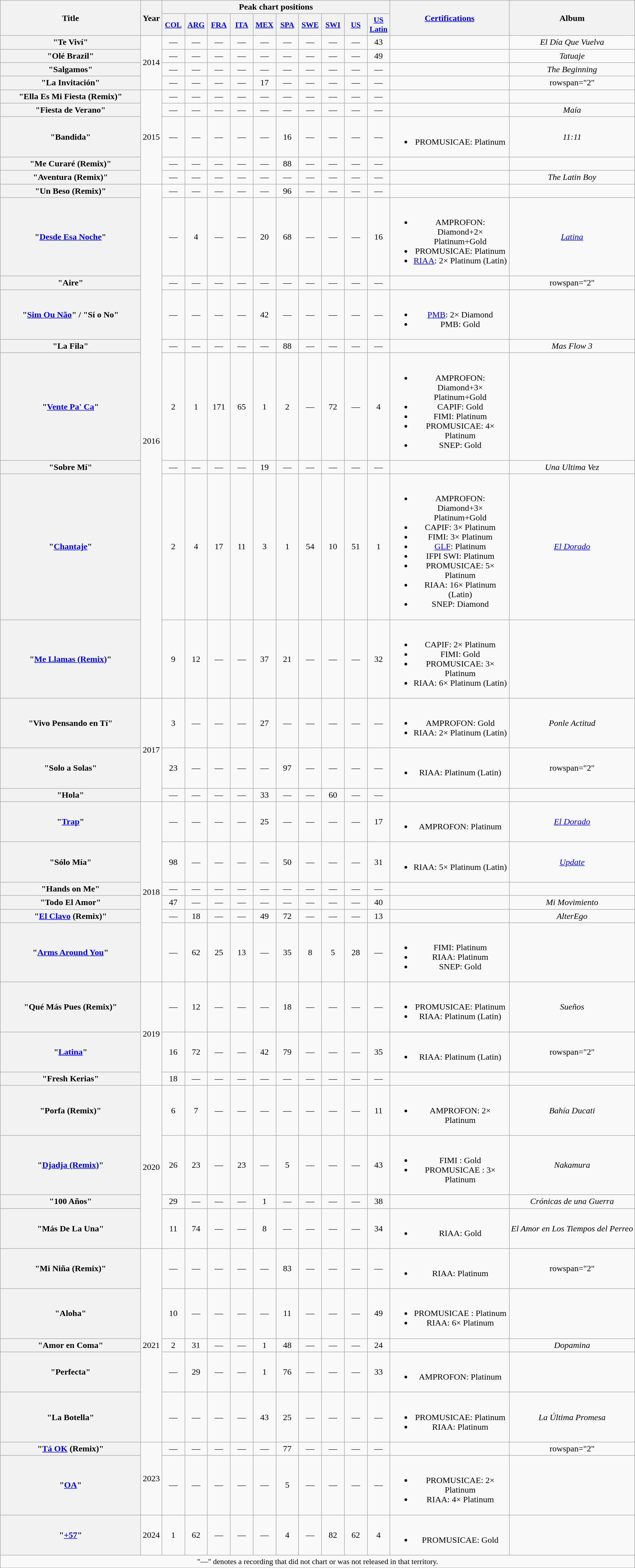<table class="wikitable plainrowheaders" style="text-align:center;">
<tr>
<th scope="col" rowspan="2" style="width:16em;">Title</th>
<th scope="col" rowspan="2">Year</th>
<th scope="col" colspan="10">Peak chart positions</th>
<th scope="col" rowspan="2" style="width:13.5em;"><a href='#'>Certifications</a></th>
<th scope="col" rowspan="2">Album</th>
</tr>
<tr>
<th scope="col" style="width:2.5em;font-size:90%;"><a href='#'>COL</a><br></th>
<th scope="col" style="width:2.5em;font-size:90%;"><a href='#'>ARG</a><br></th>
<th scope="col" style="width:2.5em;font-size:90%;"><a href='#'>FRA</a><br></th>
<th scope="col" style="width:2.5em;font-size:90%;"><a href='#'>ITA</a> <br></th>
<th scope="col" style="width:2.5em;font-size:90%;"><a href='#'>MEX</a><br></th>
<th scope="col" style="width:2.5em;font-size:90%;"><a href='#'>SPA</a><br></th>
<th scope="col" style="width:2.5em;font-size:90%;"><a href='#'>SWE</a><br></th>
<th scope="col" style="width:2.5em;font-size:90%;"><a href='#'>SWI</a><br></th>
<th scope="col" style="width:2.5em;font-size:90%;"><a href='#'>US</a><br></th>
<th scope="col" style="width:2.5em;font-size:90%;"><a href='#'>US<br>Latin</a><br></th>
</tr>
<tr>
<th scope="row">"Te Viví"<br></th>
<td rowspan="4">2014</td>
<td>—</td>
<td>—</td>
<td>—</td>
<td>—</td>
<td>—</td>
<td>—</td>
<td>—</td>
<td>—</td>
<td>—</td>
<td>43</td>
<td></td>
<td><em>El Día Que Vuelva</em></td>
</tr>
<tr>
<th scope="row">"Olé Brazil"<br></th>
<td>—</td>
<td>—</td>
<td>—</td>
<td>—</td>
<td>—</td>
<td>—</td>
<td>—</td>
<td>—</td>
<td>—</td>
<td>49</td>
<td></td>
<td><em>Tatuaje</em></td>
</tr>
<tr>
<th scope="row">"Salgamos"<br></th>
<td>—</td>
<td>—</td>
<td>—</td>
<td>—</td>
<td>—</td>
<td>—</td>
<td>—</td>
<td>—</td>
<td>—</td>
<td>—</td>
<td></td>
<td><em>The Beginning</em></td>
</tr>
<tr>
<th scope="row">"La Invitación"<br></th>
<td>—</td>
<td>—</td>
<td>—</td>
<td>—</td>
<td>17</td>
<td>—</td>
<td>—</td>
<td>—</td>
<td>—</td>
<td>—</td>
<td></td>
<td>rowspan="2" </td>
</tr>
<tr>
<th scope="row">"Ella Es Mi Fiesta (Remix)"<br></th>
<td rowspan="5">2015</td>
<td>—</td>
<td>—</td>
<td>—</td>
<td>—</td>
<td>—</td>
<td>—</td>
<td>—</td>
<td>—</td>
<td>—</td>
<td>—</td>
<td></td>
</tr>
<tr>
<th scope="row">"Fiesta de Verano"<br></th>
<td>—</td>
<td>—</td>
<td>—</td>
<td>—</td>
<td>—</td>
<td>—</td>
<td>—</td>
<td>—</td>
<td>—</td>
<td>—</td>
<td></td>
<td><em>Maía</em></td>
</tr>
<tr>
<th scope="row">"Bandida"<br></th>
<td>—</td>
<td>—</td>
<td>—</td>
<td>—</td>
<td>—</td>
<td>16</td>
<td>—</td>
<td>—</td>
<td>—</td>
<td>—</td>
<td><br><ul><li>PROMUSICAE: Platinum</li></ul></td>
<td><em>11:11</em></td>
</tr>
<tr>
<th scope="row">"Me Curaré (Remix)"<br></th>
<td>—</td>
<td>—</td>
<td>—</td>
<td>—</td>
<td>—</td>
<td>88</td>
<td>—</td>
<td>—</td>
<td>—</td>
<td>—</td>
<td></td>
<td></td>
</tr>
<tr>
<th scope="row">"Aventura (Remix)"<br></th>
<td>—</td>
<td>—</td>
<td>—</td>
<td>—</td>
<td>—</td>
<td>—</td>
<td>—</td>
<td>—</td>
<td>—</td>
<td>—</td>
<td></td>
<td><em>The Latin Boy</em></td>
</tr>
<tr>
<th scope="row">"Un Beso (Remix)"<br></th>
<td rowspan="9">2016</td>
<td>—</td>
<td>—</td>
<td>—</td>
<td>—</td>
<td>—</td>
<td>96</td>
<td>—</td>
<td>—</td>
<td>—</td>
<td>—</td>
<td></td>
<td></td>
</tr>
<tr>
<th scope="row">"<a href='#'>Desde Esa Noche</a>"<br></th>
<td>—</td>
<td>4</td>
<td>—</td>
<td>—</td>
<td>20</td>
<td>68</td>
<td>—</td>
<td>—</td>
<td>—</td>
<td>16</td>
<td><br><ul><li>AMPROFON: Diamond+2× Platinum+Gold</li><li>PROMUSICAE: Platinum</li><li><a href='#'>RIAA</a>: 2× Platinum (Latin)</li></ul></td>
<td><em><a href='#'>Latina</a></em></td>
</tr>
<tr>
<th scope="row">"Aire"<br></th>
<td>—</td>
<td>—</td>
<td>—</td>
<td>—</td>
<td>—</td>
<td>—</td>
<td>—</td>
<td>—</td>
<td>—</td>
<td>—</td>
<td></td>
<td>rowspan="2" </td>
</tr>
<tr>
<th scope="row">"<a href='#'>Sim Ou Não</a>" / "Sí o No"<br></th>
<td>—</td>
<td>—</td>
<td>—</td>
<td>—</td>
<td>42</td>
<td>—</td>
<td>—</td>
<td>—</td>
<td>—</td>
<td>—</td>
<td><br><ul><li><a href='#'>PMB</a>: 2× Diamond </li><li>PMB: Gold </li></ul></td>
</tr>
<tr>
<th scope="row">"La Fila"<br></th>
<td>—</td>
<td>—</td>
<td>—</td>
<td>—</td>
<td>—</td>
<td>88</td>
<td>—</td>
<td>—</td>
<td>—</td>
<td>—</td>
<td></td>
<td><em>Mas Flow 3</em></td>
</tr>
<tr>
<th scope="row">"<a href='#'>Vente Pa' Ca</a>"<br></th>
<td>2</td>
<td>1</td>
<td>171</td>
<td>65</td>
<td>1</td>
<td>2</td>
<td>—</td>
<td>72</td>
<td>—</td>
<td>4</td>
<td><br><ul><li>AMPROFON: Diamond+3× Platinum+Gold</li><li>CAPIF: Gold</li><li>FIMI: Platinum</li><li>PROMUSICAE: 4× Platinum</li><li>SNEP: Gold</li></ul></td>
<td></td>
</tr>
<tr>
<th scope="row">"Sobre Mí"<br></th>
<td>—</td>
<td>—</td>
<td>—</td>
<td>—</td>
<td>19</td>
<td>—</td>
<td>—</td>
<td>—</td>
<td>—</td>
<td>—</td>
<td></td>
<td><em>Una Ultima Vez</em></td>
</tr>
<tr>
<th scope="row">"<a href='#'>Chantaje</a>"<br></th>
<td>2</td>
<td>4</td>
<td>17</td>
<td>11</td>
<td>3</td>
<td>1</td>
<td>54</td>
<td>10</td>
<td>51</td>
<td>1</td>
<td><br><ul><li>AMPROFON: Diamond+3× Platinum+Gold</li><li>CAPIF: 3× Platinum</li><li>FIMI: 3× Platinum</li><li><a href='#'>GLF</a>: Platinum</li><li>IFPI SWI: Platinum</li><li>PROMUSICAE: 5× Platinum</li><li>RIAA: 16× Platinum (Latin)</li><li>SNEP: Diamond</li></ul></td>
<td><em><a href='#'>El Dorado</a></em></td>
</tr>
<tr>
<th scope="row">"<a href='#'>Me Llamas (Remix)</a>"<br></th>
<td>9</td>
<td>12</td>
<td>—</td>
<td>—</td>
<td>37</td>
<td>21</td>
<td>—</td>
<td>—</td>
<td>—</td>
<td>32</td>
<td><br><ul><li>CAPIF: 2× Platinum</li><li>FIMI: Gold</li><li>PROMUSICAE: 3× Platinum</li><li>RIAA: 6× Platinum (Latin)</li></ul></td>
<td></td>
</tr>
<tr>
<th scope="row">"Vivo Pensando en Tí"<br></th>
<td rowspan="3">2017</td>
<td>3</td>
<td>—</td>
<td>—</td>
<td>—</td>
<td>27</td>
<td>—</td>
<td>—</td>
<td>—</td>
<td>—</td>
<td>—</td>
<td><br><ul><li>AMPROFON: Gold</li><li>RIAA: 2× Platinum (Latin)</li></ul></td>
<td><em>Ponle Actitud</em></td>
</tr>
<tr>
<th scope="row">"Solo a Solas"<br></th>
<td>23</td>
<td>—</td>
<td>—</td>
<td>—</td>
<td>—</td>
<td>97</td>
<td>—</td>
<td>—</td>
<td>—</td>
<td>—</td>
<td><br><ul><li>RIAA: Platinum (Latin)</li></ul></td>
<td>rowspan="2" </td>
</tr>
<tr>
<th scope="row">"Hola"<br></th>
<td>—</td>
<td>—</td>
<td>—</td>
<td>—</td>
<td>33</td>
<td>—</td>
<td>—</td>
<td>60</td>
<td>—</td>
<td>—</td>
<td></td>
</tr>
<tr>
<th scope="row">"<a href='#'>Trap</a>"<br></th>
<td rowspan="6">2018</td>
<td>—</td>
<td>—</td>
<td>—</td>
<td>—</td>
<td>25</td>
<td>—</td>
<td>—</td>
<td>—</td>
<td>—</td>
<td>17</td>
<td><br><ul><li>AMPROFON: Platinum</li></ul></td>
<td><em><a href='#'>El Dorado</a></em></td>
</tr>
<tr>
<th scope="row">"Sólo Mía"<br></th>
<td>98</td>
<td>—</td>
<td>—</td>
<td>—</td>
<td>—</td>
<td>50</td>
<td>—</td>
<td>—</td>
<td>—</td>
<td>31</td>
<td><br><ul><li>RIAA: 5× Platinum (Latin)</li></ul></td>
<td><em><a href='#'>Update</a></em></td>
</tr>
<tr>
<th scope="row">"Hands on Me"<br></th>
<td>—</td>
<td>—</td>
<td>—</td>
<td>—</td>
<td>—</td>
<td>—</td>
<td>—</td>
<td>—</td>
<td>—</td>
<td>—</td>
<td></td>
<td></td>
</tr>
<tr>
<th scope="row">"Todo El Amor"<br></th>
<td>47</td>
<td>—</td>
<td>—</td>
<td>—</td>
<td>—</td>
<td>—</td>
<td>—</td>
<td>—</td>
<td>—</td>
<td>40</td>
<td></td>
<td><em>Mi Movimiento</em></td>
</tr>
<tr>
<th scope="row">"<a href='#'>El Clavo</a> (Remix)"<br></th>
<td>—</td>
<td>18</td>
<td>—</td>
<td>—</td>
<td>49</td>
<td>72</td>
<td>—</td>
<td>—</td>
<td>—</td>
<td>13</td>
<td></td>
<td><em>AlterEgo</em></td>
</tr>
<tr>
<th scope="row">"<a href='#'>Arms Around You</a>"<br></th>
<td>—</td>
<td>62</td>
<td>25</td>
<td>13</td>
<td>—</td>
<td>35</td>
<td>8</td>
<td>5</td>
<td>28</td>
<td>—</td>
<td><br><ul><li>FIMI: Platinum</li><li>RIAA: Platinum</li><li>SNEP: Gold</li></ul></td>
<td></td>
</tr>
<tr>
<th scope="row">"Qué Más Pues (Remix)"<br></th>
<td rowspan="3">2019</td>
<td>—</td>
<td>12</td>
<td>—</td>
<td>—</td>
<td>—</td>
<td>18</td>
<td>—</td>
<td>—</td>
<td>—</td>
<td>—</td>
<td><br><ul><li>PROMUSICAE: Platinum</li><li>RIAA: Platinum (Latin)</li></ul></td>
<td><em>Sueños</em></td>
</tr>
<tr>
<th scope="row">"<a href='#'>Latina</a>"<br></th>
<td>16</td>
<td>72</td>
<td>—</td>
<td>—</td>
<td>42</td>
<td>79</td>
<td>—</td>
<td>—</td>
<td>—</td>
<td>35</td>
<td><br><ul><li>RIAA: Platinum (Latin)</li></ul></td>
<td>rowspan="2" </td>
</tr>
<tr>
<th scope="row">"Fresh Kerias"<br></th>
<td>18</td>
<td>—</td>
<td>—</td>
<td>—</td>
<td>—</td>
<td>—</td>
<td>—</td>
<td>—</td>
<td>—</td>
<td>—</td>
<td></td>
</tr>
<tr>
<th scope="row">"Porfa (Remix)"<br></th>
<td rowspan="4">2020</td>
<td>6</td>
<td>7</td>
<td>—</td>
<td>—</td>
<td>—</td>
<td>—</td>
<td>—</td>
<td>—</td>
<td>—</td>
<td>11</td>
<td><br><ul><li>AMPROFON: 2× Platinum</li></ul></td>
<td><em>Bahía Ducati</em></td>
</tr>
<tr>
<th scope="row">"<a href='#'>Djadja (Remix)</a>"<br></th>
<td>26</td>
<td>23</td>
<td>—</td>
<td>23</td>
<td>—</td>
<td>5</td>
<td>—</td>
<td>—</td>
<td>—</td>
<td>43</td>
<td><br><ul><li>FIMI : Gold</li><li>PROMUSICAE : 3× Platinum</li></ul></td>
<td><em>Nakamura</em></td>
</tr>
<tr>
<th scope="row">"100 Años"<br></th>
<td>29</td>
<td>—</td>
<td>—</td>
<td>—</td>
<td>1</td>
<td>—</td>
<td>—</td>
<td>—</td>
<td>—</td>
<td>38</td>
<td></td>
<td><em>Crónicas de una Guerra</em></td>
</tr>
<tr>
<th scope="row">"Más De La Una"<br></th>
<td>11</td>
<td>74</td>
<td>—</td>
<td>—</td>
<td>8</td>
<td>—</td>
<td>—</td>
<td>—</td>
<td>—</td>
<td>34</td>
<td><br><ul><li>RIAA: Gold </li></ul></td>
<td><em>El Amor en Los Tiempos del Perreo</em></td>
</tr>
<tr>
<th scope="row">"Mi Niña (Remix)"<br></th>
<td rowspan="5">2021</td>
<td>—</td>
<td>—</td>
<td>—</td>
<td>—</td>
<td>—</td>
<td>83</td>
<td>—</td>
<td>—</td>
<td>—</td>
<td>—</td>
<td><br><ul><li>RIAA: Platinum </li></ul></td>
<td>rowspan="2" </td>
</tr>
<tr>
<th scope="row">"Aloha"<br></th>
<td>10</td>
<td>—</td>
<td>—</td>
<td>—</td>
<td>—</td>
<td>11</td>
<td>—</td>
<td>—</td>
<td>—</td>
<td>49</td>
<td><br><ul><li>PROMUSICAE : Platinum</li><li>RIAA: 6× Platinum </li></ul></td>
</tr>
<tr>
<th scope="row">"Amor en Coma"<br></th>
<td>2</td>
<td>31</td>
<td>—</td>
<td>—</td>
<td>1</td>
<td>48</td>
<td>—</td>
<td>—</td>
<td>—</td>
<td>24</td>
<td></td>
<td><em>Dopamina</em></td>
</tr>
<tr>
<th scope="row">"Perfecta"<br></th>
<td>—</td>
<td>29</td>
<td>—</td>
<td>—</td>
<td>1</td>
<td>76</td>
<td>—</td>
<td>—</td>
<td>—</td>
<td>33</td>
<td><br><ul><li>AMPROFON: Platinum</li></ul></td>
<td></td>
</tr>
<tr>
<th scope="row">"La Botella"<br></th>
<td>—</td>
<td>—</td>
<td>—</td>
<td>—</td>
<td>43</td>
<td>25</td>
<td>—</td>
<td>—</td>
<td>—</td>
<td>—</td>
<td><br><ul><li>PROMUSICAE: Platinum</li><li>RIAA: Platinum </li></ul></td>
<td><em>La Última Promesa</em></td>
</tr>
<tr>
<th scope="row">"<a href='#'>Tá OK</a> (Remix)"<br></th>
<td rowspan="2">2023</td>
<td>—</td>
<td>—</td>
<td>—</td>
<td>—</td>
<td>—</td>
<td>77</td>
<td>—</td>
<td>—</td>
<td>—</td>
<td>—</td>
<td></td>
<td>rowspan="2" </td>
</tr>
<tr>
<th scope="row">"<a href='#'>OA</a>"<br></th>
<td>—</td>
<td>—</td>
<td>—</td>
<td>—</td>
<td>—</td>
<td>5</td>
<td>—</td>
<td>—</td>
<td>—</td>
<td>—</td>
<td><br><ul><li>PROMUSICAE: 2× Platinum</li><li>RIAA: 4× Platinum </li></ul></td>
</tr>
<tr>
<th scope="row">"<a href='#'>+57</a>"<br></th>
<td>2024</td>
<td>1</td>
<td>62</td>
<td>—</td>
<td>—</td>
<td>—</td>
<td>4</td>
<td>—</td>
<td>82</td>
<td>62</td>
<td>4</td>
<td><br><ul><li>PROMUSICAE: Gold</li></ul></td>
<td></td>
</tr>
<tr>
<td colspan="14" style="font-size:90%">"—" denotes a recording that did not chart or was not released in that territory.</td>
</tr>
</table>
